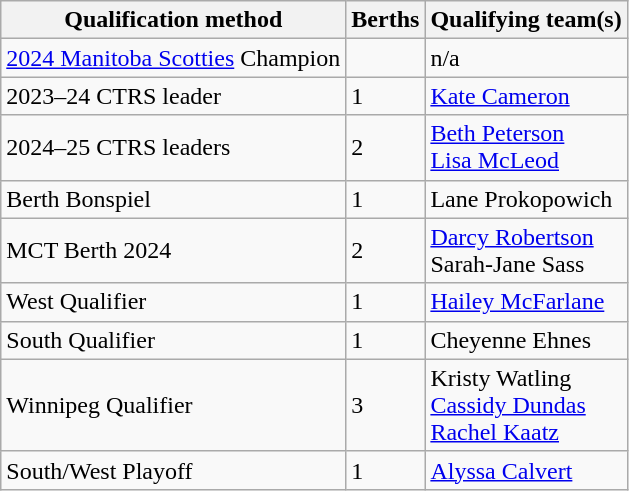<table class="wikitable">
<tr>
<th scope="col">Qualification method</th>
<th scope="col">Berths</th>
<th scope="col">Qualifying team(s)</th>
</tr>
<tr>
<td><a href='#'>2024 Manitoba Scotties</a> Champion</td>
<td></td>
<td>n/a</td>
</tr>
<tr>
<td>2023–24 CTRS leader</td>
<td>1</td>
<td><a href='#'>Kate Cameron</a></td>
</tr>
<tr>
<td>2024–25 CTRS leaders</td>
<td>2</td>
<td><a href='#'>Beth Peterson</a> <br> <a href='#'>Lisa McLeod</a></td>
</tr>
<tr>
<td>Berth Bonspiel</td>
<td>1</td>
<td>Lane Prokopowich</td>
</tr>
<tr>
<td>MCT Berth 2024</td>
<td>2</td>
<td><a href='#'>Darcy Robertson</a> <br> Sarah-Jane Sass</td>
</tr>
<tr>
<td>West Qualifier</td>
<td>1</td>
<td><a href='#'>Hailey McFarlane</a></td>
</tr>
<tr>
<td>South Qualifier</td>
<td>1</td>
<td>Cheyenne Ehnes</td>
</tr>
<tr>
<td>Winnipeg Qualifier</td>
<td>3</td>
<td>Kristy Watling <br> <a href='#'>Cassidy Dundas</a> <br> <a href='#'>Rachel Kaatz</a></td>
</tr>
<tr>
<td>South/West Playoff</td>
<td>1</td>
<td><a href='#'>Alyssa Calvert</a></td>
</tr>
</table>
